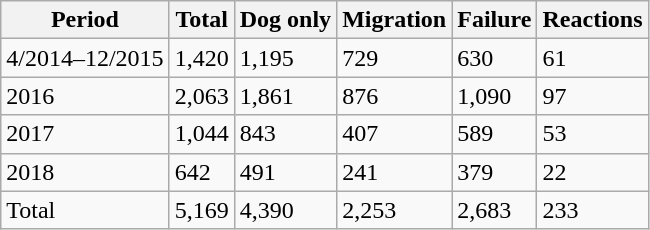<table class="wikitable">
<tr>
<th>Period</th>
<th>Total</th>
<th>Dog only</th>
<th>Migration</th>
<th>Failure</th>
<th>Reactions</th>
</tr>
<tr>
<td>4/2014–12/2015</td>
<td>1,420</td>
<td>1,195</td>
<td>729</td>
<td>630</td>
<td>61</td>
</tr>
<tr>
<td>2016</td>
<td>2,063</td>
<td>1,861</td>
<td>876</td>
<td>1,090</td>
<td>97</td>
</tr>
<tr>
<td>2017</td>
<td>1,044</td>
<td>843</td>
<td>407</td>
<td>589</td>
<td>53</td>
</tr>
<tr>
<td>2018</td>
<td>642</td>
<td>491</td>
<td>241</td>
<td>379</td>
<td>22</td>
</tr>
<tr>
<td>Total</td>
<td>5,169</td>
<td>4,390</td>
<td>2,253</td>
<td>2,683</td>
<td>233</td>
</tr>
</table>
